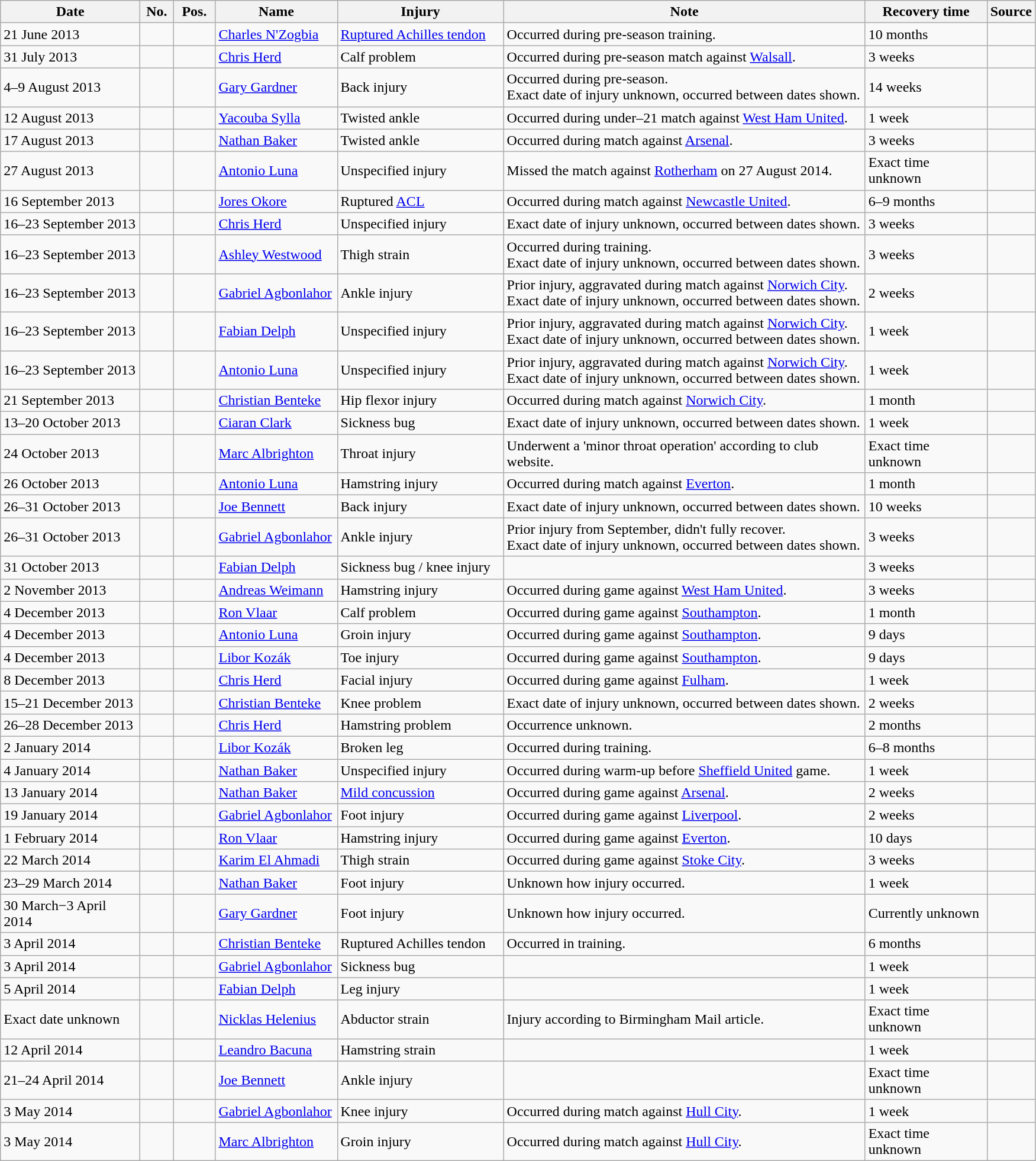<table class="wikitable">
<tr>
<th style="width:150px;">Date</th>
<th style="width:30px;">No.</th>
<th style="width:40px;">Pos.</th>
<th style="width:130px;">Name</th>
<th style="width:180px;">Injury</th>
<th style="width:400px;">Note</th>
<th style="width:130px;">Recovery time</th>
<th style="width:30px;">Source</th>
</tr>
<tr>
<td>21 June 2013</td>
<td></td>
<td></td>
<td><a href='#'>Charles N'Zogbia</a></td>
<td><a href='#'>Ruptured Achilles tendon</a></td>
<td>Occurred during pre-season training.</td>
<td>10 months</td>
<td></td>
</tr>
<tr>
<td>31 July 2013</td>
<td></td>
<td></td>
<td><a href='#'>Chris Herd</a></td>
<td>Calf problem</td>
<td>Occurred during pre-season match against <a href='#'>Walsall</a>.</td>
<td>3 weeks</td>
<td></td>
</tr>
<tr>
<td>4–9 August 2013</td>
<td></td>
<td></td>
<td><a href='#'>Gary Gardner</a></td>
<td>Back injury</td>
<td>Occurred during pre-season. <br> Exact date of injury unknown, occurred between dates shown.</td>
<td>14 weeks</td>
<td></td>
</tr>
<tr>
<td>12 August 2013</td>
<td></td>
<td></td>
<td><a href='#'>Yacouba Sylla</a></td>
<td>Twisted ankle</td>
<td>Occurred during under–21 match against <a href='#'>West Ham United</a>.</td>
<td>1 week</td>
<td></td>
</tr>
<tr>
<td>17 August 2013</td>
<td></td>
<td></td>
<td><a href='#'>Nathan Baker</a></td>
<td>Twisted ankle</td>
<td>Occurred during match against <a href='#'>Arsenal</a>.</td>
<td>3 weeks</td>
<td></td>
</tr>
<tr>
<td>27 August 2013</td>
<td></td>
<td></td>
<td><a href='#'>Antonio Luna</a></td>
<td>Unspecified injury</td>
<td>Missed the match against <a href='#'>Rotherham</a> on 27 August 2014.</td>
<td>Exact time unknown</td>
<td></td>
</tr>
<tr>
<td>16 September 2013</td>
<td></td>
<td></td>
<td><a href='#'>Jores Okore</a></td>
<td>Ruptured <a href='#'>ACL</a></td>
<td>Occurred during match against <a href='#'>Newcastle United</a>.</td>
<td>6–9 months</td>
<td></td>
</tr>
<tr>
<td>16–23 September 2013</td>
<td></td>
<td></td>
<td><a href='#'>Chris Herd</a></td>
<td>Unspecified injury</td>
<td>Exact date of injury unknown, occurred between dates shown.</td>
<td>3 weeks</td>
<td></td>
</tr>
<tr>
<td>16–23 September 2013</td>
<td></td>
<td></td>
<td><a href='#'>Ashley Westwood</a></td>
<td>Thigh strain</td>
<td>Occurred during training. <br> Exact date of injury unknown, occurred between dates shown.</td>
<td>3 weeks</td>
<td></td>
</tr>
<tr>
<td>16–23 September 2013</td>
<td></td>
<td></td>
<td><a href='#'>Gabriel Agbonlahor</a></td>
<td>Ankle injury</td>
<td>Prior injury, aggravated during match against <a href='#'>Norwich City</a>. <br> Exact date of injury unknown, occurred between dates shown.</td>
<td>2 weeks</td>
<td></td>
</tr>
<tr>
<td>16–23 September 2013</td>
<td></td>
<td></td>
<td><a href='#'>Fabian Delph</a></td>
<td>Unspecified injury</td>
<td>Prior injury, aggravated during match against <a href='#'>Norwich City</a>. <br> Exact date of injury unknown, occurred between dates shown.</td>
<td>1 week</td>
<td></td>
</tr>
<tr>
<td>16–23 September 2013</td>
<td></td>
<td></td>
<td><a href='#'>Antonio Luna</a></td>
<td>Unspecified injury</td>
<td>Prior injury, aggravated during match against <a href='#'>Norwich City</a>. <br> Exact date of injury unknown, occurred between dates shown.</td>
<td>1 week</td>
<td></td>
</tr>
<tr>
<td>21 September 2013</td>
<td></td>
<td></td>
<td><a href='#'>Christian Benteke</a></td>
<td>Hip flexor injury</td>
<td>Occurred during match against <a href='#'>Norwich City</a>.</td>
<td>1 month</td>
<td></td>
</tr>
<tr>
<td>13–20 October 2013</td>
<td></td>
<td></td>
<td><a href='#'>Ciaran Clark</a></td>
<td>Sickness bug</td>
<td>Exact date of injury unknown, occurred between dates shown.</td>
<td>1 week</td>
<td></td>
</tr>
<tr>
<td>24 October 2013</td>
<td></td>
<td></td>
<td><a href='#'>Marc Albrighton</a></td>
<td>Throat injury</td>
<td>Underwent a 'minor throat operation' according to club website.</td>
<td>Exact time unknown</td>
<td></td>
</tr>
<tr>
<td>26 October 2013</td>
<td></td>
<td></td>
<td><a href='#'>Antonio Luna</a></td>
<td>Hamstring injury</td>
<td>Occurred during match against <a href='#'>Everton</a>.</td>
<td>1 month</td>
<td></td>
</tr>
<tr>
<td>26–31 October 2013</td>
<td></td>
<td></td>
<td><a href='#'>Joe Bennett</a></td>
<td>Back injury</td>
<td>Exact date of injury unknown, occurred between dates shown.</td>
<td>10 weeks</td>
<td></td>
</tr>
<tr>
<td>26–31 October 2013</td>
<td></td>
<td></td>
<td><a href='#'>Gabriel Agbonlahor</a></td>
<td>Ankle injury</td>
<td>Prior injury from September, didn't fully recover. <br> Exact date of injury unknown, occurred between dates shown.</td>
<td>3 weeks</td>
<td></td>
</tr>
<tr>
<td>31 October 2013</td>
<td></td>
<td></td>
<td><a href='#'>Fabian Delph</a></td>
<td>Sickness bug / knee injury</td>
<td></td>
<td>3 weeks</td>
<td></td>
</tr>
<tr>
<td>2 November 2013</td>
<td></td>
<td></td>
<td><a href='#'>Andreas Weimann</a></td>
<td>Hamstring injury</td>
<td>Occurred during game against <a href='#'>West Ham United</a>.</td>
<td>3 weeks</td>
<td></td>
</tr>
<tr>
<td>4 December 2013</td>
<td></td>
<td></td>
<td><a href='#'>Ron Vlaar</a></td>
<td>Calf problem</td>
<td>Occurred during game against <a href='#'>Southampton</a>.</td>
<td>1 month</td>
<td></td>
</tr>
<tr>
<td>4 December 2013</td>
<td></td>
<td></td>
<td><a href='#'>Antonio Luna</a></td>
<td>Groin injury</td>
<td>Occurred during game against <a href='#'>Southampton</a>.</td>
<td>9 days</td>
<td></td>
</tr>
<tr>
<td>4 December 2013</td>
<td></td>
<td></td>
<td><a href='#'>Libor Kozák</a></td>
<td>Toe injury</td>
<td>Occurred during game against <a href='#'>Southampton</a>.</td>
<td>9 days</td>
<td></td>
</tr>
<tr>
<td>8 December 2013</td>
<td></td>
<td></td>
<td><a href='#'>Chris Herd</a></td>
<td>Facial injury</td>
<td>Occurred during game against <a href='#'>Fulham</a>.</td>
<td>1 week</td>
<td></td>
</tr>
<tr>
<td>15–21 December 2013</td>
<td></td>
<td></td>
<td><a href='#'>Christian Benteke</a></td>
<td>Knee problem</td>
<td>Exact date of injury unknown, occurred between dates shown.</td>
<td>2 weeks</td>
<td></td>
</tr>
<tr>
<td>26–28 December 2013</td>
<td></td>
<td></td>
<td><a href='#'>Chris Herd</a></td>
<td>Hamstring problem</td>
<td>Occurrence unknown.</td>
<td>2 months</td>
<td></td>
</tr>
<tr>
<td>2 January 2014</td>
<td></td>
<td></td>
<td><a href='#'>Libor Kozák</a></td>
<td>Broken leg</td>
<td>Occurred during training.</td>
<td>6–8 months</td>
<td></td>
</tr>
<tr>
<td>4 January 2014</td>
<td></td>
<td></td>
<td><a href='#'>Nathan Baker</a></td>
<td>Unspecified injury</td>
<td>Occurred during warm-up before <a href='#'>Sheffield United</a> game.</td>
<td>1 week</td>
<td></td>
</tr>
<tr>
<td>13 January 2014</td>
<td></td>
<td></td>
<td><a href='#'>Nathan Baker</a></td>
<td><a href='#'>Mild concussion</a></td>
<td>Occurred during game against <a href='#'>Arsenal</a>.</td>
<td>2 weeks</td>
<td></td>
</tr>
<tr>
<td>19 January 2014</td>
<td></td>
<td></td>
<td><a href='#'>Gabriel Agbonlahor</a></td>
<td>Foot injury</td>
<td>Occurred during game against <a href='#'>Liverpool</a>.</td>
<td>2 weeks</td>
<td></td>
</tr>
<tr>
<td>1 February 2014</td>
<td></td>
<td></td>
<td><a href='#'>Ron Vlaar</a></td>
<td>Hamstring injury</td>
<td>Occurred during game against <a href='#'>Everton</a>.</td>
<td>10 days</td>
<td></td>
</tr>
<tr>
<td>22 March 2014</td>
<td></td>
<td></td>
<td><a href='#'>Karim El Ahmadi</a></td>
<td>Thigh strain</td>
<td>Occurred during game against <a href='#'>Stoke City</a>.</td>
<td>3 weeks</td>
<td></td>
</tr>
<tr>
<td>23–29 March 2014</td>
<td></td>
<td></td>
<td><a href='#'>Nathan Baker</a></td>
<td>Foot injury</td>
<td>Unknown how injury occurred.</td>
<td>1 week</td>
<td></td>
</tr>
<tr>
<td>30 March−3 April 2014</td>
<td></td>
<td></td>
<td><a href='#'>Gary Gardner</a></td>
<td>Foot injury</td>
<td>Unknown how injury occurred.</td>
<td>Currently unknown</td>
<td></td>
</tr>
<tr>
<td>3 April 2014</td>
<td></td>
<td></td>
<td><a href='#'>Christian Benteke</a></td>
<td>Ruptured Achilles tendon</td>
<td>Occurred in training.</td>
<td>6 months</td>
<td></td>
</tr>
<tr>
<td>3 April 2014</td>
<td></td>
<td></td>
<td><a href='#'>Gabriel Agbonlahor</a></td>
<td>Sickness bug</td>
<td></td>
<td>1 week</td>
<td></td>
</tr>
<tr>
<td>5 April 2014</td>
<td></td>
<td></td>
<td><a href='#'>Fabian Delph</a></td>
<td>Leg injury</td>
<td></td>
<td>1 week</td>
<td></td>
</tr>
<tr>
<td>Exact date unknown</td>
<td></td>
<td></td>
<td><a href='#'>Nicklas Helenius</a></td>
<td>Abductor strain</td>
<td>Injury according to Birmingham Mail article.</td>
<td>Exact time unknown</td>
<td></td>
</tr>
<tr>
<td>12 April 2014</td>
<td></td>
<td></td>
<td><a href='#'>Leandro Bacuna</a></td>
<td>Hamstring strain</td>
<td></td>
<td>1 week</td>
<td></td>
</tr>
<tr>
<td>21–24 April 2014</td>
<td></td>
<td></td>
<td><a href='#'>Joe Bennett</a></td>
<td>Ankle injury</td>
<td></td>
<td>Exact time unknown</td>
<td></td>
</tr>
<tr>
<td>3 May 2014</td>
<td></td>
<td></td>
<td><a href='#'>Gabriel Agbonlahor</a></td>
<td>Knee injury</td>
<td>Occurred during match against <a href='#'>Hull City</a>.</td>
<td>1 week</td>
<td></td>
</tr>
<tr>
<td>3 May 2014</td>
<td></td>
<td></td>
<td><a href='#'>Marc Albrighton</a></td>
<td>Groin injury</td>
<td>Occurred during match against <a href='#'>Hull City</a>.</td>
<td>Exact time unknown</td>
<td></td>
</tr>
</table>
